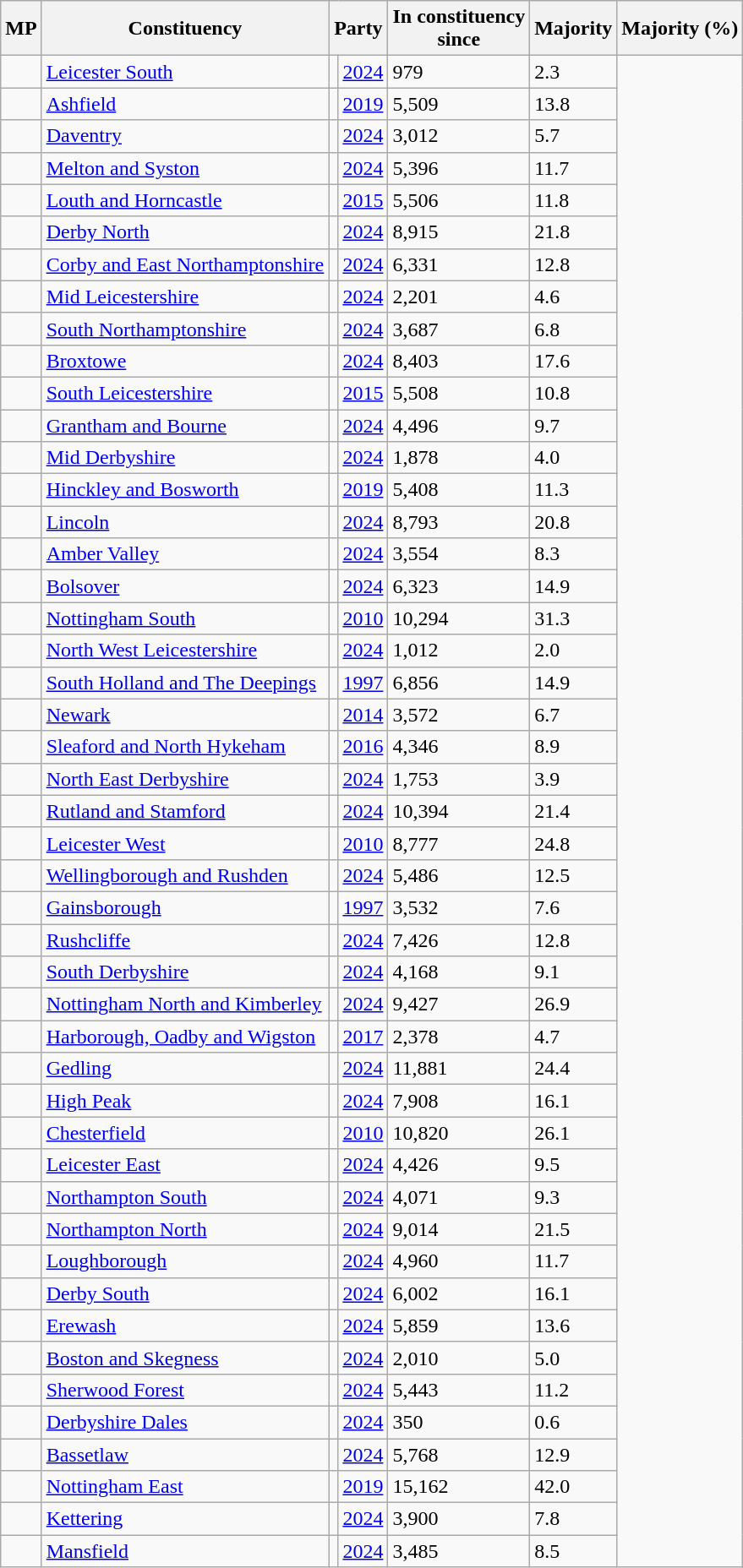<table class="wikitable sortable">
<tr>
<th>MP</th>
<th>Constituency</th>
<th colspan="2">Party</th>
<th>In constituency<br>since</th>
<th>Majority</th>
<th>Majority (%)</th>
</tr>
<tr>
<td></td>
<td><a href='#'>Leicester South</a></td>
<td></td>
<td><a href='#'>2024</a></td>
<td>979</td>
<td>2.3</td>
</tr>
<tr>
<td></td>
<td><a href='#'>Ashfield</a></td>
<td></td>
<td><a href='#'>2019</a></td>
<td>5,509</td>
<td>13.8</td>
</tr>
<tr>
<td></td>
<td><a href='#'>Daventry</a></td>
<td></td>
<td><a href='#'>2024</a></td>
<td>3,012</td>
<td>5.7</td>
</tr>
<tr>
<td></td>
<td><a href='#'>Melton and Syston</a></td>
<td></td>
<td><a href='#'>2024</a></td>
<td>5,396</td>
<td>11.7</td>
</tr>
<tr>
<td></td>
<td><a href='#'>Louth and Horncastle</a></td>
<td></td>
<td><a href='#'>2015</a></td>
<td>5,506</td>
<td>11.8</td>
</tr>
<tr>
<td></td>
<td><a href='#'>Derby North</a></td>
<td></td>
<td><a href='#'>2024</a></td>
<td>8,915</td>
<td>21.8</td>
</tr>
<tr>
<td></td>
<td><a href='#'>Corby and East Northamptonshire</a></td>
<td></td>
<td><a href='#'>2024</a></td>
<td>6,331</td>
<td>12.8</td>
</tr>
<tr>
<td></td>
<td><a href='#'>Mid Leicestershire</a></td>
<td></td>
<td><a href='#'>2024</a></td>
<td>2,201</td>
<td>4.6</td>
</tr>
<tr>
<td></td>
<td><a href='#'>South Northamptonshire</a></td>
<td></td>
<td><a href='#'>2024</a></td>
<td>3,687</td>
<td>6.8</td>
</tr>
<tr>
<td></td>
<td><a href='#'>Broxtowe</a></td>
<td></td>
<td><a href='#'>2024</a></td>
<td>8,403</td>
<td>17.6</td>
</tr>
<tr>
<td></td>
<td><a href='#'>South Leicestershire</a></td>
<td></td>
<td><a href='#'>2015</a></td>
<td>5,508</td>
<td>10.8</td>
</tr>
<tr>
<td></td>
<td><a href='#'>Grantham and Bourne</a></td>
<td></td>
<td><a href='#'>2024</a></td>
<td>4,496</td>
<td>9.7</td>
</tr>
<tr>
<td></td>
<td><a href='#'>Mid Derbyshire</a></td>
<td></td>
<td><a href='#'>2024</a></td>
<td>1,878</td>
<td>4.0</td>
</tr>
<tr>
<td></td>
<td><a href='#'>Hinckley and Bosworth</a></td>
<td></td>
<td><a href='#'>2019</a></td>
<td>5,408</td>
<td>11.3</td>
</tr>
<tr>
<td></td>
<td><a href='#'>Lincoln</a></td>
<td></td>
<td><a href='#'>2024</a></td>
<td>8,793</td>
<td>20.8</td>
</tr>
<tr>
<td></td>
<td><a href='#'>Amber Valley</a></td>
<td></td>
<td><a href='#'>2024</a></td>
<td>3,554</td>
<td>8.3</td>
</tr>
<tr>
<td></td>
<td><a href='#'>Bolsover</a></td>
<td></td>
<td><a href='#'>2024</a></td>
<td>6,323</td>
<td>14.9</td>
</tr>
<tr>
<td></td>
<td><a href='#'>Nottingham South</a></td>
<td></td>
<td><a href='#'>2010</a></td>
<td>10,294</td>
<td>31.3</td>
</tr>
<tr>
<td></td>
<td><a href='#'>North West Leicestershire</a></td>
<td></td>
<td><a href='#'>2024</a></td>
<td>1,012</td>
<td>2.0</td>
</tr>
<tr>
<td></td>
<td><a href='#'>South Holland and The Deepings</a></td>
<td></td>
<td><a href='#'>1997</a></td>
<td>6,856</td>
<td>14.9</td>
</tr>
<tr>
<td></td>
<td><a href='#'>Newark</a></td>
<td></td>
<td><a href='#'>2014</a></td>
<td>3,572</td>
<td>6.7</td>
</tr>
<tr>
<td></td>
<td><a href='#'>Sleaford and North Hykeham</a></td>
<td></td>
<td><a href='#'>2016</a></td>
<td>4,346</td>
<td>8.9</td>
</tr>
<tr>
<td></td>
<td><a href='#'>North East Derbyshire</a></td>
<td></td>
<td><a href='#'>2024</a></td>
<td>1,753</td>
<td>3.9</td>
</tr>
<tr>
<td></td>
<td><a href='#'>Rutland and Stamford</a></td>
<td></td>
<td><a href='#'>2024</a></td>
<td>10,394</td>
<td>21.4</td>
</tr>
<tr>
<td></td>
<td><a href='#'>Leicester West</a></td>
<td></td>
<td><a href='#'>2010</a></td>
<td>8,777</td>
<td>24.8</td>
</tr>
<tr>
<td></td>
<td><a href='#'>Wellingborough and Rushden</a></td>
<td></td>
<td><a href='#'>2024</a></td>
<td>5,486</td>
<td>12.5</td>
</tr>
<tr>
<td></td>
<td><a href='#'>Gainsborough</a></td>
<td></td>
<td><a href='#'>1997</a></td>
<td>3,532</td>
<td>7.6</td>
</tr>
<tr>
<td></td>
<td><a href='#'>Rushcliffe</a></td>
<td></td>
<td><a href='#'>2024</a></td>
<td>7,426</td>
<td>12.8</td>
</tr>
<tr>
<td></td>
<td><a href='#'>South Derbyshire</a></td>
<td></td>
<td><a href='#'>2024</a></td>
<td>4,168</td>
<td>9.1</td>
</tr>
<tr>
<td></td>
<td><a href='#'>Nottingham North and Kimberley</a></td>
<td></td>
<td><a href='#'>2024</a></td>
<td>9,427</td>
<td>26.9</td>
</tr>
<tr>
<td></td>
<td><a href='#'>Harborough, Oadby and Wigston</a></td>
<td></td>
<td><a href='#'>2017</a></td>
<td>2,378</td>
<td>4.7</td>
</tr>
<tr>
<td></td>
<td><a href='#'>Gedling</a></td>
<td></td>
<td><a href='#'>2024</a></td>
<td>11,881</td>
<td>24.4</td>
</tr>
<tr>
<td></td>
<td><a href='#'>High Peak</a></td>
<td></td>
<td><a href='#'>2024</a></td>
<td>7,908</td>
<td>16.1</td>
</tr>
<tr>
<td></td>
<td><a href='#'>Chesterfield</a></td>
<td></td>
<td><a href='#'>2010</a></td>
<td>10,820</td>
<td>26.1</td>
</tr>
<tr>
<td></td>
<td><a href='#'>Leicester East</a></td>
<td></td>
<td><a href='#'>2024</a></td>
<td>4,426</td>
<td>9.5</td>
</tr>
<tr>
<td></td>
<td><a href='#'>Northampton South</a></td>
<td></td>
<td><a href='#'>2024</a></td>
<td>4,071</td>
<td>9.3</td>
</tr>
<tr>
<td></td>
<td><a href='#'>Northampton North</a></td>
<td></td>
<td><a href='#'>2024</a></td>
<td>9,014</td>
<td>21.5</td>
</tr>
<tr>
<td></td>
<td><a href='#'>Loughborough</a></td>
<td></td>
<td><a href='#'>2024</a></td>
<td>4,960</td>
<td>11.7</td>
</tr>
<tr>
<td></td>
<td><a href='#'>Derby South</a></td>
<td></td>
<td><a href='#'>2024</a></td>
<td>6,002</td>
<td>16.1</td>
</tr>
<tr>
<td></td>
<td><a href='#'>Erewash</a></td>
<td></td>
<td><a href='#'>2024</a></td>
<td>5,859</td>
<td>13.6</td>
</tr>
<tr>
<td></td>
<td><a href='#'>Boston and Skegness</a></td>
<td></td>
<td><a href='#'>2024</a></td>
<td>2,010</td>
<td>5.0</td>
</tr>
<tr>
<td></td>
<td><a href='#'>Sherwood Forest</a></td>
<td></td>
<td><a href='#'>2024</a></td>
<td>5,443</td>
<td>11.2</td>
</tr>
<tr>
<td></td>
<td><a href='#'>Derbyshire Dales</a></td>
<td></td>
<td><a href='#'>2024</a></td>
<td>350</td>
<td>0.6</td>
</tr>
<tr>
<td></td>
<td><a href='#'>Bassetlaw</a></td>
<td></td>
<td><a href='#'>2024</a></td>
<td>5,768</td>
<td>12.9</td>
</tr>
<tr>
<td></td>
<td><a href='#'>Nottingham East</a></td>
<td></td>
<td><a href='#'>2019</a></td>
<td>15,162</td>
<td>42.0</td>
</tr>
<tr>
<td></td>
<td><a href='#'>Kettering</a></td>
<td></td>
<td><a href='#'>2024</a></td>
<td>3,900</td>
<td>7.8</td>
</tr>
<tr>
<td></td>
<td><a href='#'>Mansfield</a></td>
<td></td>
<td><a href='#'>2024</a></td>
<td>3,485</td>
<td>8.5</td>
</tr>
</table>
